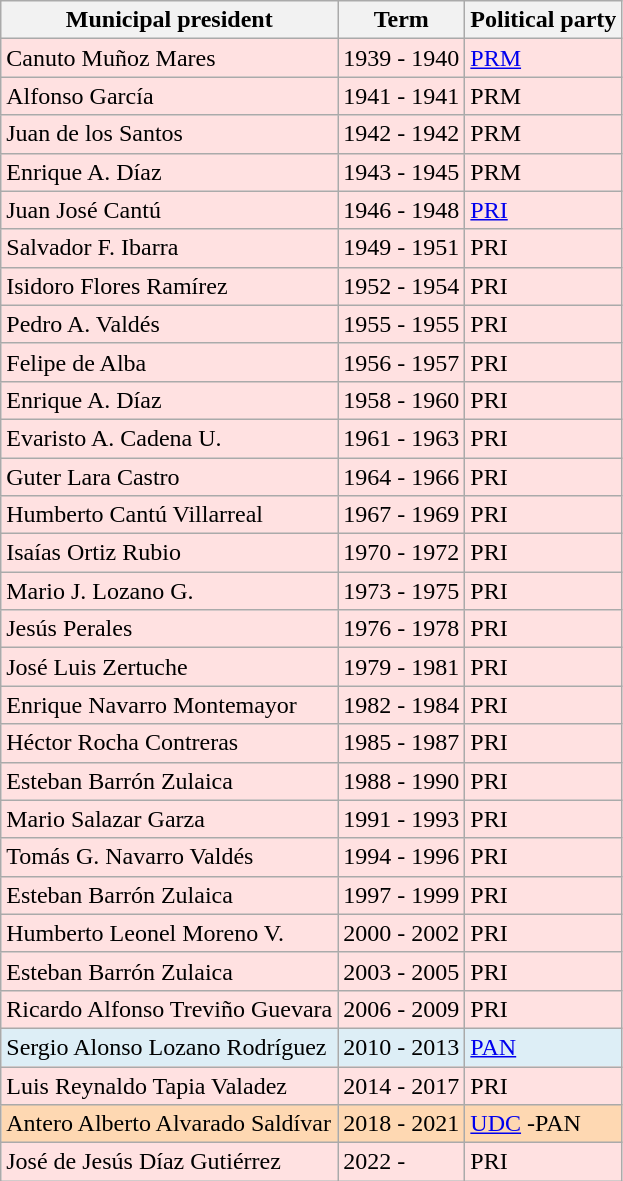<table class="wikitable">
<tr>
<th>Municipal president</th>
<th>Term</th>
<th>Political party</th>
</tr>
<tr style="background:#ffe1e1">
<td>Canuto  Muñoz Mares</td>
<td>1939 -  1940</td>
<td><a href='#'>PRM</a> </td>
</tr>
<tr style="background:#ffe1e1">
<td>Alfonso  García</td>
<td>1941 -  1941</td>
<td Partido de la Revolución Mexicana>PRM </td>
</tr>
<tr style="background:#ffe1e1">
<td>Juan de  los Santos</td>
<td>1942 -  1942</td>
<td Partido de la Revolución Mexicana>PRM </td>
</tr>
<tr style="background:#ffe1e1">
<td>Enrique  A. Díaz</td>
<td>1943 -  1945</td>
<td Partido de la Revolución Mexicana>PRM </td>
</tr>
<tr style="background:#ffe1e1">
<td>Juan  José Cantú</td>
<td>1946 -  1948</td>
<td><a href='#'>PRI</a> </td>
</tr>
<tr style="background:#ffe1e1">
<td>Salvador  F. Ibarra</td>
<td>1949 -  1951</td>
<td Institutional Revolutionary Party>PRI </td>
</tr>
<tr style="background:#ffe1e1">
<td>Isidoro  Flores Ramírez</td>
<td>1952 -  1954</td>
<td Institutional Revolutionary Party>PRI </td>
</tr>
<tr style="background:#ffe1e1">
<td>Pedro  A. Valdés</td>
<td>1955 -  1955</td>
<td Institutional Revolutionary Party>PRI </td>
</tr>
<tr style="background:#ffe1e1">
<td>Felipe  de Alba</td>
<td>1956 -  1957</td>
<td Institutional Revolutionary Party>PRI </td>
</tr>
<tr style="background:#ffe1e1">
<td>Enrique  A. Díaz</td>
<td>1958 -  1960</td>
<td Institutional Revolutionary Party>PRI </td>
</tr>
<tr style="background:#ffe1e1">
<td>Evaristo  A. Cadena U.</td>
<td>1961 -  1963</td>
<td Institutional Revolutionary Party>PRI </td>
</tr>
<tr style="background:#ffe1e1">
<td>Guter  Lara Castro</td>
<td>1964 -  1966</td>
<td Institutional Revolutionary Party>PRI </td>
</tr>
<tr style="background:#ffe1e1">
<td>Humberto  Cantú Villarreal</td>
<td>1967 -  1969</td>
<td Institutional Revolutionary Party>PRI </td>
</tr>
<tr style="background:#ffe1e1">
<td>Isaías  Ortiz Rubio</td>
<td>1970 -  1972</td>
<td Institutional Revolutionary Party>PRI </td>
</tr>
<tr style="background:#ffe1e1">
<td>Mario  J. Lozano G.</td>
<td>1973 -  1975</td>
<td Institutional Revolutionary Party>PRI </td>
</tr>
<tr style="background:#ffe1e1">
<td>Jesús  Perales</td>
<td>1976 -  1978</td>
<td Institutional Revolutionary Party>PRI </td>
</tr>
<tr style="background:#ffe1e1">
<td>José  Luis Zertuche</td>
<td>1979 -  1981</td>
<td Institutional Revolutionary Party>PRI </td>
</tr>
<tr style="background:#ffe1e1">
<td>Enrique  Navarro Montemayor</td>
<td>1982 -  1984</td>
<td Institutional Revolutionary Party>PRI </td>
</tr>
<tr style="background:#ffe1e1">
<td>Héctor  Rocha Contreras</td>
<td>1985 -  1987</td>
<td Institutional Revolutionary Party>PRI </td>
</tr>
<tr style="background:#ffe1e1">
<td>Esteban  Barrón Zulaica</td>
<td>1988 -  1990</td>
<td Institutional Revolutionary Party>PRI </td>
</tr>
<tr style="background:#ffe1e1">
<td>Mario  Salazar Garza</td>
<td>1991 -  1993</td>
<td Institutional Revolutionary Party>PRI </td>
</tr>
<tr style="background:#ffe1e1">
<td>Tomás  G. Navarro Valdés</td>
<td>1994 -  1996</td>
<td Institutional Revolutionary Party>PRI </td>
</tr>
<tr style="background:#ffe1e1">
<td>Esteban  Barrón Zulaica</td>
<td>1997 -  1999</td>
<td Institutional Revolutionary Party>PRI </td>
</tr>
<tr style="background:#ffe1e1">
<td>Humberto  Leonel Moreno V.</td>
<td>2000 -  2002</td>
<td Institutional Revolutionary Party>PRI </td>
</tr>
<tr style="background:#ffe1e1">
<td>Esteban  Barrón Zulaica</td>
<td>2003 -  2005</td>
<td Institutional Revolutionary Party>PRI </td>
</tr>
<tr style="background:#ffe1e1">
<td>Ricardo  Alfonso Treviño Guevara</td>
<td>2006 -  2009</td>
<td Institutional Revolutionary Party>PRI </td>
</tr>
<tr style="background:#DDEEF6">
<td>Sergio Alonso Lozano Rodríguez</td>
<td>2010 - 2013</td>
<td><a href='#'>PAN</a> </td>
</tr>
<tr style="background:#ffe1e1">
<td>Luis Reynaldo Tapia Valadez</td>
<td>2014 - 2017</td>
<td Institutional Revolutionary Party>PRI </td>
</tr>
<tr style="background:#fed8b2">
<td>Antero Alberto Alvarado Saldívar</td>
<td>2018 - 2021</td>
<td><a href='#'>UDC</a> -PAN </td>
</tr>
<tr style="background:#ffe1e1">
<td>José de Jesús Díaz Gutiérrez</td>
<td>2022 -</td>
<td Institutional Revolutionary Party>PRI </td>
</tr>
</table>
